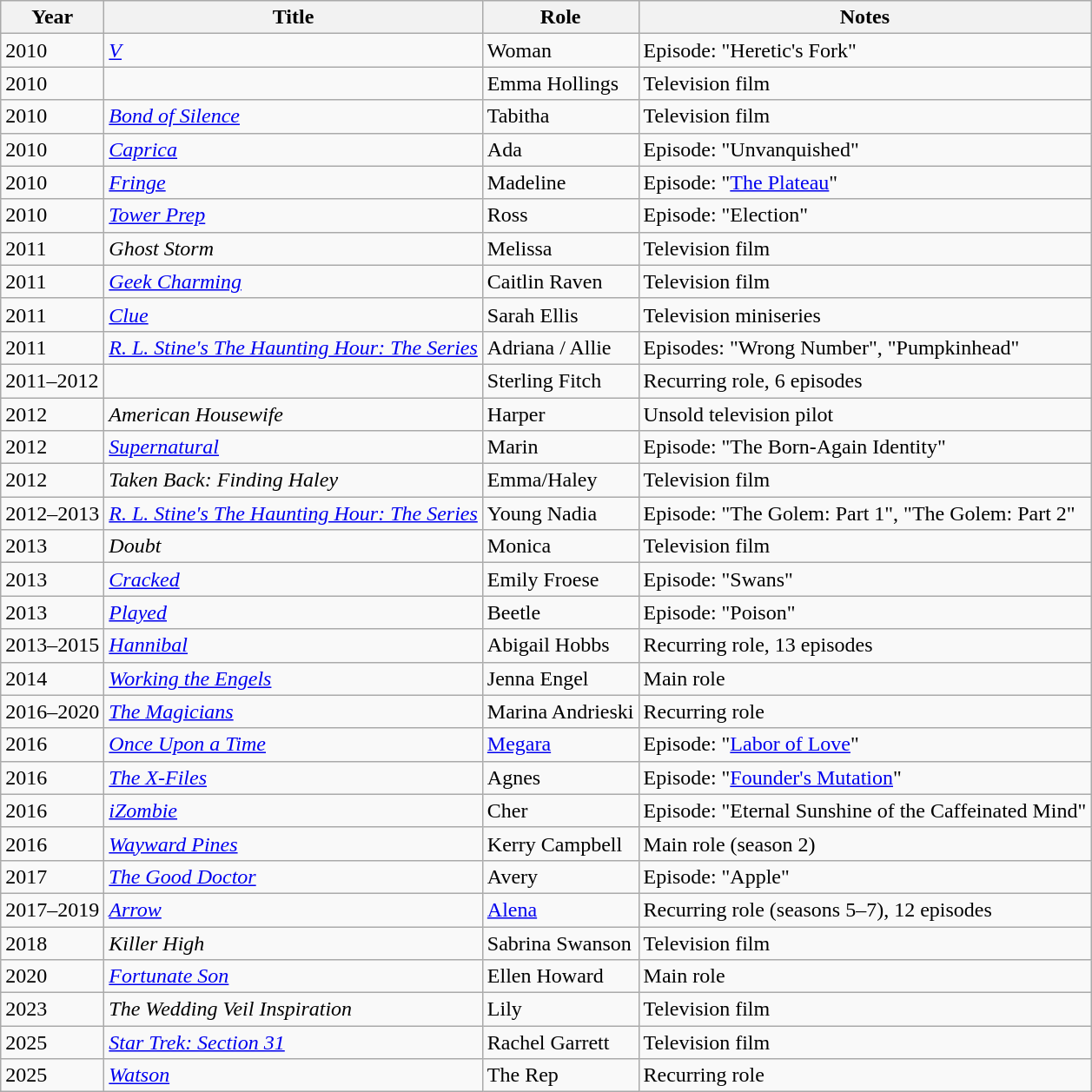<table class="wikitable sortable">
<tr>
<th>Year</th>
<th>Title</th>
<th>Role</th>
<th class="unsortable">Notes</th>
</tr>
<tr>
<td>2010</td>
<td><em><a href='#'>V</a></em></td>
<td>Woman</td>
<td>Episode: "Heretic's Fork"</td>
</tr>
<tr>
<td>2010</td>
<td><em></em></td>
<td>Emma Hollings</td>
<td>Television film</td>
</tr>
<tr>
<td>2010</td>
<td><em><a href='#'>Bond of Silence</a></em></td>
<td>Tabitha</td>
<td>Television film</td>
</tr>
<tr>
<td>2010</td>
<td><em><a href='#'>Caprica</a></em></td>
<td>Ada</td>
<td>Episode: "Unvanquished"</td>
</tr>
<tr>
<td>2010</td>
<td><em><a href='#'>Fringe</a></em></td>
<td>Madeline</td>
<td>Episode: "<a href='#'>The Plateau</a>"</td>
</tr>
<tr>
<td>2010</td>
<td><em><a href='#'>Tower Prep</a></em></td>
<td>Ross</td>
<td>Episode: "Election"</td>
</tr>
<tr>
<td>2011</td>
<td><em>Ghost Storm</em></td>
<td>Melissa</td>
<td>Television film</td>
</tr>
<tr>
<td>2011</td>
<td><em><a href='#'>Geek Charming</a></em></td>
<td>Caitlin Raven</td>
<td>Television film</td>
</tr>
<tr>
<td>2011</td>
<td><em><a href='#'>Clue</a></em></td>
<td>Sarah Ellis</td>
<td>Television miniseries</td>
</tr>
<tr>
<td>2011</td>
<td><em><a href='#'>R. L. Stine's The Haunting Hour: The Series</a></em></td>
<td>Adriana / Allie</td>
<td>Episodes: "Wrong Number", "Pumpkinhead"</td>
</tr>
<tr>
<td>2011–2012</td>
<td><em></em></td>
<td>Sterling Fitch</td>
<td>Recurring role, 6 episodes</td>
</tr>
<tr>
<td>2012</td>
<td><em>American Housewife</em></td>
<td>Harper</td>
<td>Unsold television pilot</td>
</tr>
<tr>
<td>2012</td>
<td><em><a href='#'>Supernatural</a></em></td>
<td>Marin</td>
<td>Episode: "The Born-Again Identity"</td>
</tr>
<tr>
<td>2012</td>
<td><em>Taken Back: Finding Haley</em></td>
<td>Emma/Haley</td>
<td>Television film</td>
</tr>
<tr>
<td>2012–2013</td>
<td><em><a href='#'>R. L. Stine's The Haunting Hour: The Series</a></em></td>
<td>Young Nadia</td>
<td>Episode: "The Golem: Part 1", "The Golem: Part 2"</td>
</tr>
<tr>
<td>2013</td>
<td><em>Doubt</em></td>
<td>Monica</td>
<td>Television film</td>
</tr>
<tr>
<td>2013</td>
<td><em><a href='#'>Cracked</a></em></td>
<td>Emily Froese</td>
<td>Episode: "Swans"</td>
</tr>
<tr>
<td>2013</td>
<td><em><a href='#'>Played</a></em></td>
<td>Beetle</td>
<td>Episode: "Poison"</td>
</tr>
<tr>
<td>2013–2015</td>
<td><em><a href='#'>Hannibal</a></em></td>
<td>Abigail Hobbs</td>
<td>Recurring role, 13 episodes</td>
</tr>
<tr>
<td>2014</td>
<td><em><a href='#'>Working the Engels</a></em></td>
<td>Jenna Engel</td>
<td>Main role</td>
</tr>
<tr>
<td>2016–2020</td>
<td data-sort-value="Magicians, The"><em><a href='#'>The Magicians</a></em></td>
<td>Marina Andrieski</td>
<td>Recurring role</td>
</tr>
<tr>
<td>2016</td>
<td><em><a href='#'>Once Upon a Time</a></em></td>
<td><a href='#'>Megara</a></td>
<td>Episode: "<a href='#'>Labor of Love</a>"</td>
</tr>
<tr>
<td>2016</td>
<td data-sort-value="X-Files, The"><em><a href='#'>The X-Files</a></em></td>
<td>Agnes</td>
<td>Episode: "<a href='#'>Founder's Mutation</a>"</td>
</tr>
<tr>
<td>2016</td>
<td><em><a href='#'>iZombie</a></em></td>
<td>Cher</td>
<td>Episode: "Eternal Sunshine of the Caffeinated Mind"</td>
</tr>
<tr>
<td>2016</td>
<td><em><a href='#'>Wayward Pines</a></em></td>
<td>Kerry Campbell</td>
<td>Main role (season 2)</td>
</tr>
<tr>
<td>2017</td>
<td data-sort-value="Good Doctor, The"><em><a href='#'>The Good Doctor</a></em></td>
<td>Avery</td>
<td>Episode: "Apple"</td>
</tr>
<tr>
<td>2017–2019</td>
<td><em><a href='#'>Arrow</a></em></td>
<td><a href='#'>Alena</a></td>
<td>Recurring role (seasons 5–7), 12 episodes</td>
</tr>
<tr>
<td>2018</td>
<td><em>Killer High</em></td>
<td>Sabrina Swanson</td>
<td>Television film</td>
</tr>
<tr>
<td>2020</td>
<td><em><a href='#'>Fortunate Son</a></em></td>
<td>Ellen Howard</td>
<td>Main role</td>
</tr>
<tr>
<td>2023</td>
<td data-sort-value="Wedding Veil Inspiration, The"><em>The Wedding Veil Inspiration</em></td>
<td>Lily</td>
<td>Television film</td>
</tr>
<tr>
<td>2025</td>
<td><em><a href='#'>Star Trek: Section 31</a></em></td>
<td>Rachel Garrett</td>
<td>Television film</td>
</tr>
<tr>
<td>2025</td>
<td><em><a href='#'>Watson</a></em></td>
<td>The Rep</td>
<td>Recurring role</td>
</tr>
</table>
